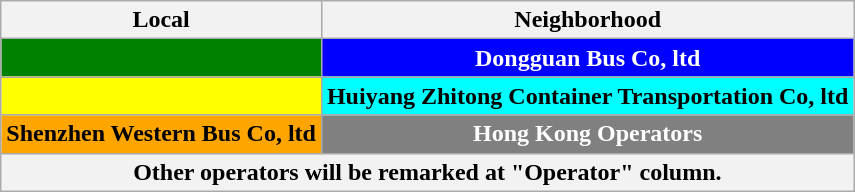<table class="wikitable" style="text-align: center;">
<tr>
<th>Local</th>
<th>Neighborhood</th>
</tr>
<tr>
<td style="background:green;color:white"><strong><a href='#'></a></strong></td>
<td style="background:blue;color:white"><strong>Dongguan Bus Co, ltd</strong></td>
</tr>
<tr>
<td style="background:yellow;color:black"><strong><a href='#'></a></strong></td>
<td style="background:cyan;color:black"><strong>Huiyang Zhitong Container Transportation Co, ltd</strong></td>
</tr>
<tr>
<td style="background:orange;color:black"><strong>Shenzhen Western Bus Co, ltd</strong></td>
<td style="background:gray;color:white"><strong>Hong Kong Operators</strong></td>
</tr>
<tr>
<th colspan="2">Other operators will be remarked at "Operator" column.</th>
</tr>
</table>
